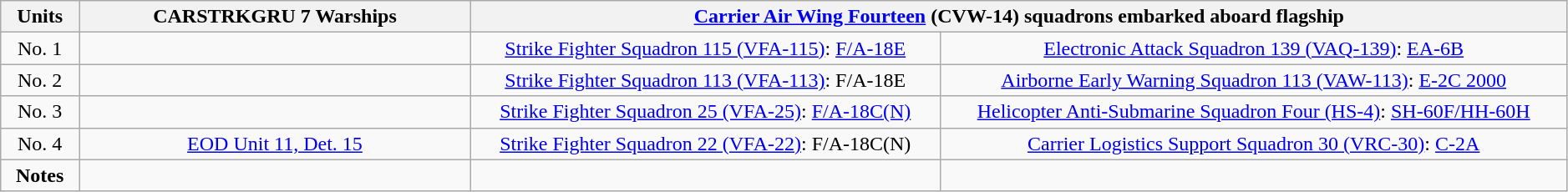<table class="wikitable" style="text-align:center" width=99%>
<tr>
<th rowspan="1" width="5%">Units</th>
<th colspan="1" width="25%" align="center">CARSTRKGRU 7 Warships</th>
<th colspan="2" align="center"><a href='#'>Carrier Air Wing Fourteen</a> (CVW-14) squadrons embarked aboard flagship </th>
</tr>
<tr>
<td>No. 1</td>
<td></td>
<td><a href='#'>Strike Fighter Squadron 115 (VFA-115)</a>: <a href='#'>F/A-18E</a></td>
<td><a href='#'>Electronic Attack Squadron 139 (VAQ-139)</a>: <a href='#'>EA-6B</a></td>
</tr>
<tr>
<td>No. 2</td>
<td></td>
<td><a href='#'>Strike Fighter Squadron 113 (VFA-113)</a>: F/A-18E</td>
<td><a href='#'>Airborne Early Warning Squadron 113 (VAW-113)</a>: <a href='#'>E-2C 2000</a></td>
</tr>
<tr>
<td>No. 3</td>
<td></td>
<td><a href='#'>Strike Fighter Squadron 25 (VFA-25)</a>: <a href='#'>F/A-18C(N)</a></td>
<td><a href='#'>Helicopter Anti-Submarine Squadron Four (HS-4)</a>: <a href='#'>SH-60F/HH-60H</a></td>
</tr>
<tr>
<td>No. 4</td>
<td><a href='#'>EOD Unit 11, Det. 15</a></td>
<td><a href='#'>Strike Fighter Squadron 22 (VFA-22)</a>: F/A-18C(N)</td>
<td><a href='#'>Carrier Logistics Support Squadron 30 (VRC-30)</a>:  <a href='#'>C-2A</a></td>
</tr>
<tr>
<td><strong>Notes</strong></td>
<td></td>
<td></td>
<td></td>
</tr>
</table>
